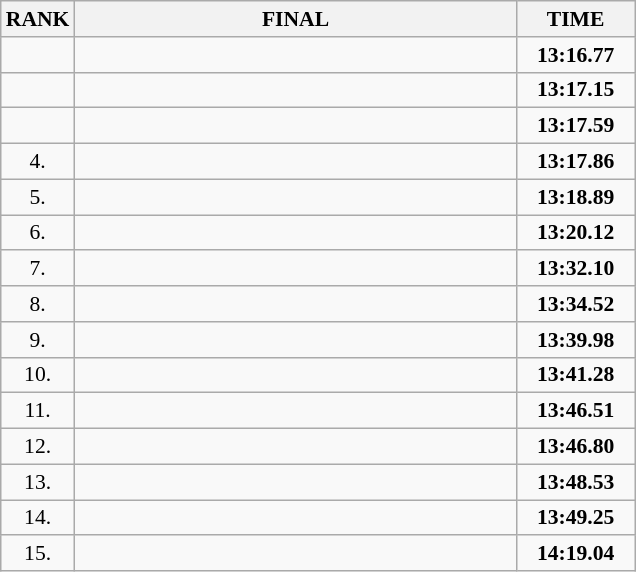<table class="wikitable" style="border-collapse: collapse; font-size: 90%;">
<tr>
<th>RANK</th>
<th style="width: 20em">FINAL</th>
<th style="width: 5em">TIME</th>
</tr>
<tr>
<td align="center"></td>
<td></td>
<td align="center"><strong>13:16.77</strong></td>
</tr>
<tr>
<td align="center"></td>
<td></td>
<td align="center"><strong>13:17.15</strong></td>
</tr>
<tr>
<td align="center"></td>
<td></td>
<td align="center"><strong>13:17.59</strong></td>
</tr>
<tr>
<td align="center">4.</td>
<td></td>
<td align="center"><strong>13:17.86</strong></td>
</tr>
<tr>
<td align="center">5.</td>
<td></td>
<td align="center"><strong>13:18.89</strong></td>
</tr>
<tr>
<td align="center">6.</td>
<td></td>
<td align="center"><strong>13:20.12</strong></td>
</tr>
<tr>
<td align="center">7.</td>
<td></td>
<td align="center"><strong>13:32.10</strong></td>
</tr>
<tr>
<td align="center">8.</td>
<td></td>
<td align="center"><strong>13:34.52</strong></td>
</tr>
<tr>
<td align="center">9.</td>
<td></td>
<td align="center"><strong>13:39.98</strong></td>
</tr>
<tr>
<td align="center">10.</td>
<td></td>
<td align="center"><strong>13:41.28</strong></td>
</tr>
<tr>
<td align="center">11.</td>
<td></td>
<td align="center"><strong>13:46.51</strong></td>
</tr>
<tr>
<td align="center">12.</td>
<td></td>
<td align="center"><strong>13:46.80</strong></td>
</tr>
<tr>
<td align="center">13.</td>
<td></td>
<td align="center"><strong>13:48.53</strong></td>
</tr>
<tr>
<td align="center">14.</td>
<td></td>
<td align="center"><strong>13:49.25</strong></td>
</tr>
<tr>
<td align="center">15.</td>
<td></td>
<td align="center"><strong>14:19.04</strong></td>
</tr>
</table>
